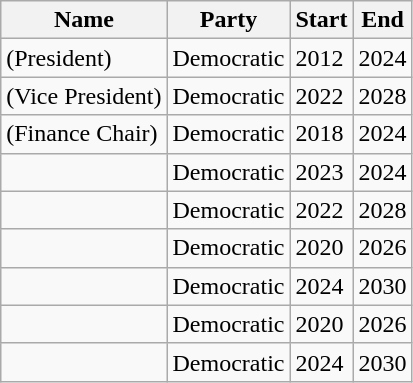<table class="wikitable sortable">
<tr>
<th>Name</th>
<th>Party</th>
<th>Start</th>
<th>End</th>
</tr>
<tr>
<td> (President)</td>
<td>Democratic</td>
<td>2012</td>
<td>2024</td>
</tr>
<tr>
<td> (Vice President)</td>
<td>Democratic</td>
<td>2022</td>
<td>2028</td>
</tr>
<tr>
<td> (Finance Chair)</td>
<td>Democratic</td>
<td>2018</td>
<td>2024</td>
</tr>
<tr>
<td></td>
<td>Democratic</td>
<td>2023</td>
<td>2024</td>
</tr>
<tr>
<td></td>
<td>Democratic</td>
<td>2022</td>
<td>2028</td>
</tr>
<tr>
<td></td>
<td>Democratic</td>
<td>2020</td>
<td>2026</td>
</tr>
<tr>
<td></td>
<td>Democratic</td>
<td>2024</td>
<td>2030</td>
</tr>
<tr>
<td></td>
<td>Democratic</td>
<td>2020</td>
<td>2026</td>
</tr>
<tr>
<td></td>
<td>Democratic</td>
<td>2024</td>
<td>2030</td>
</tr>
</table>
